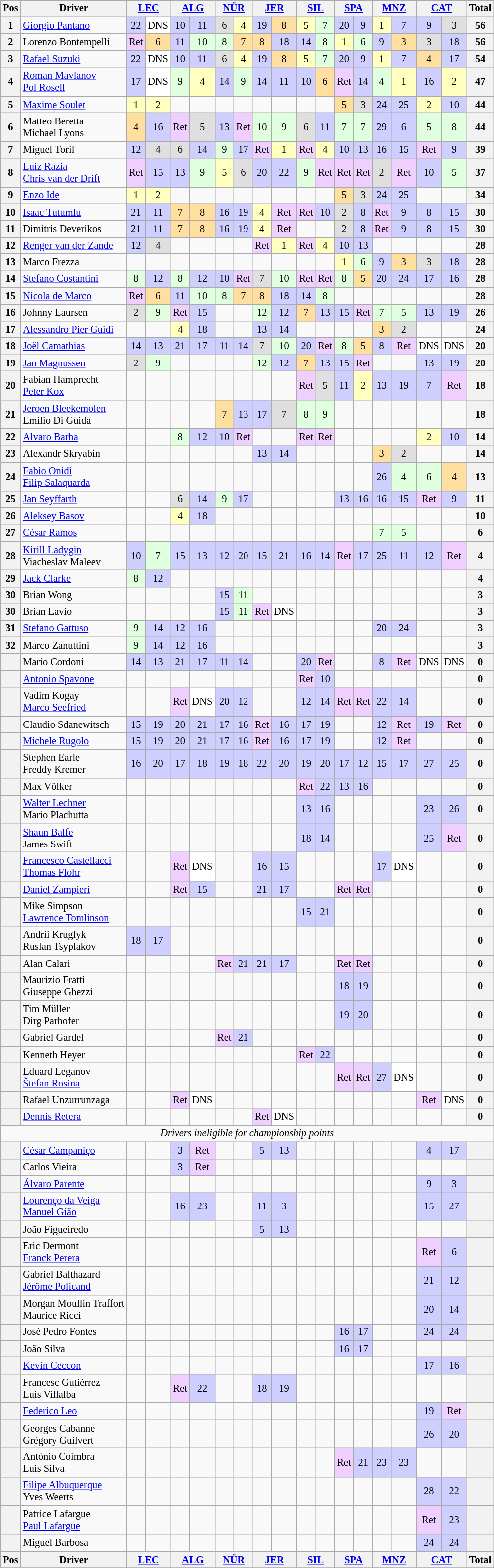<table>
<tr>
<td><br><table class="wikitable" style="font-size: 85%; text-align:center">
<tr valign="top">
<th valign="middle">Pos</th>
<th valign="middle">Driver</th>
<th colspan=2><a href='#'>LEC</a><br></th>
<th colspan=2><a href='#'>ALG</a><br></th>
<th colspan=2><a href='#'>NÜR</a><br></th>
<th colspan=2><a href='#'>JER</a><br></th>
<th colspan=2><a href='#'>SIL</a><br></th>
<th colspan=2><a href='#'>SPA</a><br></th>
<th colspan=2><a href='#'>MNZ</a><br></th>
<th colspan=2><a href='#'>CAT</a><br></th>
<th valign="middle">Total</th>
</tr>
<tr>
<th>1</th>
<td align=left> <a href='#'>Giorgio Pantano</a></td>
<td style="background:#CFCFFF;">22</td>
<td style="background:#FFFFFF;">DNS</td>
<td style="background:#CFCFFF;">10</td>
<td style="background:#CFCFFF;">11</td>
<td style="background:#DFDFDF;">6</td>
<td style="background:#FFFFBF;">4</td>
<td style="background:#CFCFFF;">19</td>
<td style="background:#FFDF9F;">8</td>
<td style="background:#FFFFBF;">5</td>
<td style="background:#DFFFDF;">7</td>
<td style="background:#CFCFFF;">20</td>
<td style="background:#CFCFFF;">9</td>
<td style="background:#FFFFBF;">1</td>
<td style="background:#CFCFFF;">7</td>
<td style="background:#CFCFFF;">9</td>
<td style="background:#DFDFDF;">3</td>
<th>56</th>
</tr>
<tr>
<th>2</th>
<td align=left> Lorenzo Bontempelli</td>
<td style="background:#EFCFFF;">Ret</td>
<td style="background:#FFDF9F;">6</td>
<td style="background:#CFCFFF;">11</td>
<td style="background:#DFFFDF;">10</td>
<td style="background:#DFFFDF;">8</td>
<td style="background:#FFDF9F;">7</td>
<td style="background:#FFDF9F;">8</td>
<td style="background:#CFCFFF;">18</td>
<td style="background:#CFCFFF;">14</td>
<td style="background:#DFFFDF;">8</td>
<td style="background:#FFFFBF;">1</td>
<td style="background:#DFFFDF;">6</td>
<td style="background:#CFCFFF;">9</td>
<td style="background:#FFDF9F;">3</td>
<td style="background:#DFDFDF;">3</td>
<td style="background:#CFCFFF;">18</td>
<th>56</th>
</tr>
<tr>
<th>3</th>
<td align=left> <a href='#'>Rafael Suzuki</a></td>
<td style="background:#CFCFFF;">22</td>
<td style="background:#FFFFFF;">DNS</td>
<td style="background:#CFCFFF;">10</td>
<td style="background:#CFCFFF;">11</td>
<td style="background:#DFDFDF;">6</td>
<td style="background:#FFFFBF;">4</td>
<td style="background:#CFCFFF;">19</td>
<td style="background:#FFDF9F;">8</td>
<td style="background:#FFFFBF;">5</td>
<td style="background:#DFFFDF;">7</td>
<td style="background:#CFCFFF;">20</td>
<td style="background:#CFCFFF;">9</td>
<td style="background:#FFFFBF;">1</td>
<td style="background:#CFCFFF;">7</td>
<td style="background:#FFDF9F;">4</td>
<td style="background:#CFCFFF;">17</td>
<th>54</th>
</tr>
<tr>
<th>4</th>
<td align=left> <a href='#'>Roman Mavlanov</a><br> <a href='#'>Pol Rosell</a></td>
<td style="background:#CFCFFF;">17</td>
<td style="background:#FFFFFF;">DNS</td>
<td style="background:#DFFFDF;">9</td>
<td style="background:#FFFFBF;">4</td>
<td style="background:#CFCFFF;">14</td>
<td style="background:#DFFFDF;">9</td>
<td style="background:#CFCFFF;">14</td>
<td style="background:#CFCFFF;">11</td>
<td style="background:#CFCFFF;">10</td>
<td style="background:#FFDF9F;">6</td>
<td style="background:#EFCFFF;">Ret</td>
<td style="background:#CFCFFF;">14</td>
<td style="background:#DFFFDF;">4</td>
<td style="background:#FFFFBF;">1</td>
<td style="background:#CFCFFF;">16</td>
<td style="background:#FFFFBF;">2</td>
<th>47</th>
</tr>
<tr>
<th>5</th>
<td align=left> <a href='#'>Maxime Soulet</a></td>
<td style="background:#FFFFBF;">1</td>
<td style="background:#FFFFBF;">2</td>
<td></td>
<td></td>
<td></td>
<td></td>
<td></td>
<td></td>
<td></td>
<td></td>
<td style="background:#FFDF9F;">5</td>
<td style="background:#DFDFDF;">3</td>
<td style="background:#CFCFFF;">24</td>
<td style="background:#CFCFFF;">25</td>
<td style="background:#FFFFBF;">2</td>
<td style="background:#CFCFFF;">10</td>
<th>44</th>
</tr>
<tr>
<th>6</th>
<td align=left> Matteo Beretta<br> Michael Lyons</td>
<td style="background:#FFDF9F;">4</td>
<td style="background:#CFCFFF;">16</td>
<td style="background:#EFCFFF;">Ret</td>
<td style="background:#DFDFDF;">5</td>
<td style="background:#CFCFFF;">13</td>
<td style="background:#EFCFFF;">Ret</td>
<td style="background:#DFFFDF;">10</td>
<td style="background:#DFFFDF;">9</td>
<td style="background:#DFDFDF;">6</td>
<td style="background:#CFCFFF;">11</td>
<td style="background:#DFFFDF;">7</td>
<td style="background:#DFFFDF;">7</td>
<td style="background:#CFCFFF;">29</td>
<td style="background:#CFCFFF;">6</td>
<td style="background:#DFFFDF;">5</td>
<td style="background:#DFFFDF;">8</td>
<th>44</th>
</tr>
<tr>
<th>7</th>
<td align=left> Miguel Toril</td>
<td style="background:#CFCFFF;">12</td>
<td style="background:#DFDFDF;">4</td>
<td style="background:#DFDFDF;">6</td>
<td style="background:#CFCFFF;">14</td>
<td style="background:#DFFFDF;">9</td>
<td style="background:#CFCFFF;">17</td>
<td style="background:#EFCFFF;">Ret</td>
<td style="background:#FFFFBF;">1</td>
<td style="background:#EFCFFF;">Ret</td>
<td style="background:#FFFFBF;">4</td>
<td style="background:#CFCFFF;">10</td>
<td style="background:#CFCFFF;">13</td>
<td style="background:#CFCFFF;">16</td>
<td style="background:#CFCFFF;">15</td>
<td style="background:#EFCFFF;">Ret</td>
<td style="background:#CFCFFF;">9</td>
<th>39</th>
</tr>
<tr>
<th>8</th>
<td align=left> <a href='#'>Luiz Razia</a><br> <a href='#'>Chris van der Drift</a></td>
<td style="background:#EFCFFF;">Ret</td>
<td style="background:#CFCFFF;">15</td>
<td style="background:#CFCFFF;">13</td>
<td style="background:#DFFFDF;">9</td>
<td style="background:#FFFFBF;">5</td>
<td style="background:#DFDFDF;">6</td>
<td style="background:#CFCFFF;">20</td>
<td style="background:#CFCFFF;">22</td>
<td style="background:#DFFFDF;">9</td>
<td style="background:#EFCFFF;">Ret</td>
<td style="background:#EFCFFF;">Ret</td>
<td style="background:#EFCFFF;">Ret</td>
<td style="background:#DFDFDF;">2</td>
<td style="background:#EFCFFF;">Ret</td>
<td style="background:#CFCFFF;">10</td>
<td style="background:#DFFFDF;">5</td>
<th>37</th>
</tr>
<tr>
<th>9</th>
<td align=left> <a href='#'>Enzo Ide</a></td>
<td style="background:#FFFFBF;">1</td>
<td style="background:#FFFFBF;">2</td>
<td></td>
<td></td>
<td></td>
<td></td>
<td></td>
<td></td>
<td></td>
<td></td>
<td style="background:#FFDF9F;">5</td>
<td style="background:#DFDFDF;">3</td>
<td style="background:#CFCFFF;">24</td>
<td style="background:#CFCFFF;">25</td>
<td></td>
<td></td>
<th>34</th>
</tr>
<tr>
<th>10</th>
<td align=left> <a href='#'>Isaac Tutumlu</a></td>
<td style="background:#CFCFFF;">21</td>
<td style="background:#CFCFFF;">11</td>
<td style="background:#FFDF9F;">7</td>
<td style="background:#FFDF9F;">8</td>
<td style="background:#CFCFFF;">16</td>
<td style="background:#CFCFFF;">19</td>
<td style="background:#FFFFBF;">4</td>
<td style="background:#EFCFFF;">Ret</td>
<td style="background:#EFCFFF;">Ret</td>
<td style="background:#CFCFFF;">10</td>
<td style="background:#DFDFDF;">2</td>
<td style="background:#CFCFFF;">8</td>
<td style="background:#EFCFFF;">Ret</td>
<td style="background:#CFCFFF;">9</td>
<td style="background:#CFCFFF;">8</td>
<td style="background:#CFCFFF;">15</td>
<th>30</th>
</tr>
<tr>
<th>11</th>
<td align=left> Dimitris Deverikos</td>
<td style="background:#CFCFFF;">21</td>
<td style="background:#CFCFFF;">11</td>
<td style="background:#FFDF9F;">7</td>
<td style="background:#FFDF9F;">8</td>
<td style="background:#CFCFFF;">16</td>
<td style="background:#CFCFFF;">19</td>
<td style="background:#FFFFBF;">4</td>
<td style="background:#EFCFFF;">Ret</td>
<td></td>
<td></td>
<td style="background:#DFDFDF;">2</td>
<td style="background:#CFCFFF;">8</td>
<td style="background:#EFCFFF;">Ret</td>
<td style="background:#CFCFFF;">9</td>
<td style="background:#CFCFFF;">8</td>
<td style="background:#CFCFFF;">15</td>
<th>30</th>
</tr>
<tr>
<th>12</th>
<td align=left> <a href='#'>Renger van der Zande</a></td>
<td style="background:#CFCFFF;">12</td>
<td style="background:#DFDFDF;">4</td>
<td></td>
<td></td>
<td></td>
<td></td>
<td style="background:#EFCFFF;">Ret</td>
<td style="background:#FFFFBF;">1</td>
<td style="background:#EFCFFF;">Ret</td>
<td style="background:#FFFFBF;">4</td>
<td style="background:#CFCFFF;">10</td>
<td style="background:#CFCFFF;">13</td>
<td></td>
<td></td>
<td></td>
<td></td>
<th>28</th>
</tr>
<tr>
<th>13</th>
<td align=left> Marco Frezza</td>
<td></td>
<td></td>
<td></td>
<td></td>
<td></td>
<td></td>
<td></td>
<td></td>
<td></td>
<td></td>
<td style="background:#FFFFBF;">1</td>
<td style="background:#DFFFDF;">6</td>
<td style="background:#CFCFFF;">9</td>
<td style="background:#FFDF9F;">3</td>
<td style="background:#DFDFDF;">3</td>
<td style="background:#CFCFFF;">18</td>
<th>28</th>
</tr>
<tr>
<th>14</th>
<td align=left> <a href='#'>Stefano Costantini</a></td>
<td style="background:#DFFFDF;">8</td>
<td style="background:#CFCFFF;">12</td>
<td style="background:#DFFFDF;">8</td>
<td style="background:#CFCFFF;">12</td>
<td style="background:#CFCFFF;">10</td>
<td style="background:#EFCFFF;">Ret</td>
<td style="background:#DFDFDF;">7</td>
<td style="background:#DFFFDF;">10</td>
<td style="background:#EFCFFF;">Ret</td>
<td style="background:#EFCFFF;">Ret</td>
<td style="background:#DFFFDF;">8</td>
<td style="background:#FFDF9F;">5</td>
<td style="background:#CFCFFF;">20</td>
<td style="background:#CFCFFF;">24</td>
<td style="background:#CFCFFF;">17</td>
<td style="background:#CFCFFF;">16</td>
<th>28</th>
</tr>
<tr>
<th>15</th>
<td align=left> <a href='#'>Nicola de Marco</a></td>
<td style="background:#EFCFFF;">Ret</td>
<td style="background:#FFDF9F;">6</td>
<td style="background:#CFCFFF;">11</td>
<td style="background:#DFFFDF;">10</td>
<td style="background:#DFFFDF;">8</td>
<td style="background:#FFDF9F;">7</td>
<td style="background:#FFDF9F;">8</td>
<td style="background:#CFCFFF;">18</td>
<td style="background:#CFCFFF;">14</td>
<td style="background:#DFFFDF;">8</td>
<td></td>
<td></td>
<td></td>
<td></td>
<td></td>
<td></td>
<th>28</th>
</tr>
<tr>
<th>16</th>
<td align=left> Johnny Laursen</td>
<td style="background:#DFDFDF;">2</td>
<td style="background:#DFFFDF;">9</td>
<td style="background:#EFCFFF;">Ret</td>
<td style="background:#CFCFFF;">15</td>
<td></td>
<td></td>
<td style="background:#DFFFDF;">12</td>
<td style="background:#CFCFFF;">12</td>
<td style="background:#FFDF9F;">7</td>
<td style="background:#CFCFFF;">13</td>
<td style="background:#CFCFFF;">15</td>
<td style="background:#EFCFFF;">Ret</td>
<td style="background:#DFFFDF;">7</td>
<td style="background:#DFFFDF;">5</td>
<td style="background:#CFCFFF;">13</td>
<td style="background:#CFCFFF;">19</td>
<th>26</th>
</tr>
<tr>
<th>17</th>
<td align=left> <a href='#'>Alessandro Pier Guidi</a></td>
<td></td>
<td></td>
<td style="background:#FFFFBF;">4</td>
<td style="background:#CFCFFF;">18</td>
<td></td>
<td></td>
<td style="background:#CFCFFF;">13</td>
<td style="background:#CFCFFF;">14</td>
<td></td>
<td></td>
<td></td>
<td></td>
<td style="background:#FFDF9F;">3</td>
<td style="background:#DFDFDF;">2</td>
<td></td>
<td></td>
<th>24</th>
</tr>
<tr>
<th>18</th>
<td align=left> <a href='#'>Joël Camathias</a></td>
<td style="background:#CFCFFF;">14</td>
<td style="background:#CFCFFF;">13</td>
<td style="background:#CFCFFF;">21</td>
<td style="background:#CFCFFF;">17</td>
<td style="background:#CFCFFF;">11</td>
<td style="background:#CFCFFF;">14</td>
<td style="background:#DFDFDF;">7</td>
<td style="background:#DFFFDF;">10</td>
<td style="background:#CFCFFF;">20</td>
<td style="background:#EFCFFF;">Ret</td>
<td style="background:#DFFFDF;">8</td>
<td style="background:#FFDF9F;">5</td>
<td style="background:#CFCFFF;">8</td>
<td style="background:#EFCFFF;">Ret</td>
<td style="background:#FFFFFF;">DNS</td>
<td style="background:#FFFFFF;">DNS</td>
<th>20</th>
</tr>
<tr>
<th>19</th>
<td align=left> <a href='#'>Jan Magnussen</a></td>
<td style="background:#DFDFDF;">2</td>
<td style="background:#DFFFDF;">9</td>
<td></td>
<td></td>
<td></td>
<td></td>
<td style="background:#DFFFDF;">12</td>
<td style="background:#CFCFFF;">12</td>
<td style="background:#FFDF9F;">7</td>
<td style="background:#CFCFFF;">13</td>
<td style="background:#CFCFFF;">15</td>
<td style="background:#EFCFFF;">Ret</td>
<td></td>
<td></td>
<td style="background:#CFCFFF;">13</td>
<td style="background:#CFCFFF;">19</td>
<th>20</th>
</tr>
<tr>
<th>20</th>
<td align=left> Fabian Hamprecht<br> <a href='#'>Peter Kox</a></td>
<td></td>
<td></td>
<td></td>
<td></td>
<td></td>
<td></td>
<td></td>
<td></td>
<td style="background:#EFCFFF;">Ret</td>
<td style="background:#DFDFDF;">5</td>
<td style="background:#CFCFFF;">11</td>
<td style="background:#FFFFBF;">2</td>
<td style="background:#CFCFFF;">13</td>
<td style="background:#CFCFFF;">19</td>
<td style="background:#CFCFFF;">7</td>
<td style="background:#EFCFFF;">Ret</td>
<th>18</th>
</tr>
<tr>
<th>21</th>
<td align=left> <a href='#'>Jeroen Bleekemolen</a><br> Emilio Di Guida</td>
<td></td>
<td></td>
<td></td>
<td></td>
<td style="background:#FFDF9F;">7</td>
<td style="background:#CFCFFF;">13</td>
<td style="background:#CFCFFF;">17</td>
<td style="background:#DFDFDF;">7</td>
<td style="background:#DFFFDF;">8</td>
<td style="background:#DFFFDF;">9</td>
<td></td>
<td></td>
<td></td>
<td></td>
<td></td>
<td></td>
<th>18</th>
</tr>
<tr>
<th>22</th>
<td align=left> <a href='#'>Alvaro Barba</a></td>
<td></td>
<td></td>
<td style="background:#DFFFDF;">8</td>
<td style="background:#CFCFFF;">12</td>
<td style="background:#CFCFFF;">10</td>
<td style="background:#EFCFFF;">Ret</td>
<td></td>
<td></td>
<td style="background:#EFCFFF;">Ret</td>
<td style="background:#EFCFFF;">Ret</td>
<td></td>
<td></td>
<td></td>
<td></td>
<td style="background:#FFFFBF;">2</td>
<td style="background:#CFCFFF;">10</td>
<th>14</th>
</tr>
<tr>
<th>23</th>
<td align=left> Alexandr Skryabin</td>
<td></td>
<td></td>
<td></td>
<td></td>
<td></td>
<td></td>
<td style="background:#CFCFFF;">13</td>
<td style="background:#CFCFFF;">14</td>
<td></td>
<td></td>
<td></td>
<td></td>
<td style="background:#FFDF9F;">3</td>
<td style="background:#DFDFDF;">2</td>
<td></td>
<td></td>
<th>14</th>
</tr>
<tr>
<th>24</th>
<td align=left> <a href='#'>Fabio Onidi</a><br> <a href='#'>Filip Salaquarda</a></td>
<td></td>
<td></td>
<td></td>
<td></td>
<td></td>
<td></td>
<td></td>
<td></td>
<td></td>
<td></td>
<td></td>
<td></td>
<td style="background:#CFCFFF;">26</td>
<td style="background:#DFFFDF;">4</td>
<td style="background:#DFFFDF;">6</td>
<td style="background:#FFDF9F;">4</td>
<th>13</th>
</tr>
<tr>
<th>25</th>
<td align=left> <a href='#'>Jan Seyffarth</a></td>
<td></td>
<td></td>
<td style="background:#DFDFDF;">6</td>
<td style="background:#CFCFFF;">14</td>
<td style="background:#DFFFDF;">9</td>
<td style="background:#CFCFFF;">17</td>
<td></td>
<td></td>
<td></td>
<td></td>
<td style="background:#CFCFFF;">13</td>
<td style="background:#CFCFFF;">16</td>
<td style="background:#CFCFFF;">16</td>
<td style="background:#CFCFFF;">15</td>
<td style="background:#EFCFFF;">Ret</td>
<td style="background:#CFCFFF;">9</td>
<th>11</th>
</tr>
<tr>
<th>26</th>
<td align=left> <a href='#'>Aleksey Basov</a></td>
<td></td>
<td></td>
<td style="background:#FFFFBF;">4</td>
<td style="background:#CFCFFF;">18</td>
<td></td>
<td></td>
<td></td>
<td></td>
<td></td>
<td></td>
<td></td>
<td></td>
<td></td>
<td></td>
<td></td>
<td></td>
<th>10</th>
</tr>
<tr>
<th>27</th>
<td align=left> <a href='#'>César Ramos</a></td>
<td></td>
<td></td>
<td></td>
<td></td>
<td></td>
<td></td>
<td></td>
<td></td>
<td></td>
<td></td>
<td></td>
<td></td>
<td style="background:#DFFFDF;">7</td>
<td style="background:#DFFFDF;">5</td>
<td></td>
<td></td>
<th>6</th>
</tr>
<tr>
<th>28</th>
<td align=left> <a href='#'>Kirill Ladygin</a><br> Viacheslav Maleev</td>
<td style="background:#CFCFFF;">10</td>
<td style="background:#DFFFDF;">7</td>
<td style="background:#CFCFFF;">15</td>
<td style="background:#CFCFFF;">13</td>
<td style="background:#CFCFFF;">12</td>
<td style="background:#CFCFFF;">20</td>
<td style="background:#CFCFFF;">15</td>
<td style="background:#CFCFFF;">21</td>
<td style="background:#CFCFFF;">16</td>
<td style="background:#CFCFFF;">14</td>
<td style="background:#EFCFFF;">Ret</td>
<td style="background:#CFCFFF;">17</td>
<td style="background:#CFCFFF;">25</td>
<td style="background:#CFCFFF;">11</td>
<td style="background:#CFCFFF;">12</td>
<td style="background:#EFCFFF;">Ret</td>
<th>4</th>
</tr>
<tr>
<th>29</th>
<td align=left> <a href='#'>Jack Clarke</a></td>
<td style="background:#DFFFDF;">8</td>
<td style="background:#CFCFFF;">12</td>
<td></td>
<td></td>
<td></td>
<td></td>
<td></td>
<td></td>
<td></td>
<td></td>
<td></td>
<td></td>
<td></td>
<td></td>
<td></td>
<td></td>
<th>4</th>
</tr>
<tr>
<th>30</th>
<td align=left> Brian Wong</td>
<td></td>
<td></td>
<td></td>
<td></td>
<td style="background:#CFCFFF;">15</td>
<td style="background:#DFFFDF;">11</td>
<td></td>
<td></td>
<td></td>
<td></td>
<td></td>
<td></td>
<td></td>
<td></td>
<td></td>
<td></td>
<th>3</th>
</tr>
<tr>
<th>30</th>
<td align=left> Brian Lavio</td>
<td></td>
<td></td>
<td></td>
<td></td>
<td style="background:#CFCFFF;">15</td>
<td style="background:#DFFFDF;">11</td>
<td style="background:#EFCFFF;">Ret</td>
<td style="background:#FFFFFF;">DNS</td>
<td></td>
<td></td>
<td></td>
<td></td>
<td></td>
<td></td>
<td></td>
<td></td>
<th>3</th>
</tr>
<tr>
<th>31</th>
<td align=left> <a href='#'>Stefano Gattuso</a></td>
<td style="background:#DFFFDF;">9</td>
<td style="background:#CFCFFF;">14</td>
<td style="background:#CFCFFF;">12</td>
<td style="background:#CFCFFF;">16</td>
<td></td>
<td></td>
<td></td>
<td></td>
<td></td>
<td></td>
<td></td>
<td></td>
<td style="background:#CFCFFF;">20</td>
<td style="background:#CFCFFF;">24</td>
<td></td>
<td></td>
<th>3</th>
</tr>
<tr>
<th>32</th>
<td align=left> Marco Zanuttini</td>
<td style="background:#DFFFDF;">9</td>
<td style="background:#CFCFFF;">14</td>
<td style="background:#CFCFFF;">12</td>
<td style="background:#CFCFFF;">16</td>
<td></td>
<td></td>
<td></td>
<td></td>
<td></td>
<td></td>
<td></td>
<td></td>
<td></td>
<td></td>
<td></td>
<td></td>
<th>3</th>
</tr>
<tr>
<th></th>
<td align=left> Mario Cordoni</td>
<td style="background:#CFCFFF;">14</td>
<td style="background:#CFCFFF;">13</td>
<td style="background:#CFCFFF;">21</td>
<td style="background:#CFCFFF;">17</td>
<td style="background:#CFCFFF;">11</td>
<td style="background:#CFCFFF;">14</td>
<td></td>
<td></td>
<td style="background:#CFCFFF;">20</td>
<td style="background:#EFCFFF;">Ret</td>
<td></td>
<td></td>
<td style="background:#CFCFFF;">8</td>
<td style="background:#EFCFFF;">Ret</td>
<td style="background:#FFFFFF;">DNS</td>
<td style="background:#FFFFFF;">DNS</td>
<th>0</th>
</tr>
<tr>
<th></th>
<td align=left> <a href='#'>Antonio Spavone</a></td>
<td></td>
<td></td>
<td></td>
<td></td>
<td></td>
<td></td>
<td></td>
<td></td>
<td style="background:#EFCFFF;">Ret</td>
<td style="background:#CFCFFF;">10</td>
<td></td>
<td></td>
<td></td>
<td></td>
<td></td>
<td></td>
<th>0</th>
</tr>
<tr>
<th></th>
<td align=left> Vadim Kogay<br> <a href='#'>Marco Seefried</a></td>
<td></td>
<td></td>
<td style="background:#EFCFFF;">Ret</td>
<td style="background:#FFFFFF;">DNS</td>
<td style="background:#CFCFFF;">20</td>
<td style="background:#CFCFFF;">12</td>
<td></td>
<td></td>
<td style="background:#CFCFFF;">12</td>
<td style="background:#CFCFFF;">14</td>
<td style="background:#EFCFFF;">Ret</td>
<td style="background:#EFCFFF;">Ret</td>
<td style="background:#CFCFFF;">22</td>
<td style="background:#CFCFFF;">14</td>
<td></td>
<td></td>
<th>0</th>
</tr>
<tr>
<th></th>
<td align=left> Claudio Sdanewitsch</td>
<td style="background:#CFCFFF;">15</td>
<td style="background:#CFCFFF;">19</td>
<td style="background:#CFCFFF;">20</td>
<td style="background:#CFCFFF;">21</td>
<td style="background:#CFCFFF;">17</td>
<td style="background:#CFCFFF;">16</td>
<td style="background:#EFCFFF;">Ret</td>
<td style="background:#CFCFFF;">16</td>
<td style="background:#CFCFFF;">17</td>
<td style="background:#CFCFFF;">19</td>
<td></td>
<td></td>
<td style="background:#CFCFFF;">12</td>
<td style="background:#EFCFFF;">Ret</td>
<td style="background:#CFCFFF;">19</td>
<td style="background:#EFCFFF;">Ret</td>
<th>0</th>
</tr>
<tr>
<th></th>
<td align=left> <a href='#'>Michele Rugolo</a></td>
<td style="background:#CFCFFF;">15</td>
<td style="background:#CFCFFF;">19</td>
<td style="background:#CFCFFF;">20</td>
<td style="background:#CFCFFF;">21</td>
<td style="background:#CFCFFF;">17</td>
<td style="background:#CFCFFF;">16</td>
<td style="background:#EFCFFF;">Ret</td>
<td style="background:#CFCFFF;">16</td>
<td style="background:#CFCFFF;">17</td>
<td style="background:#CFCFFF;">19</td>
<td></td>
<td></td>
<td style="background:#CFCFFF;">12</td>
<td style="background:#EFCFFF;">Ret</td>
<td></td>
<td></td>
<th>0</th>
</tr>
<tr>
<th></th>
<td align=left> Stephen Earle<br> Freddy Kremer</td>
<td style="background:#CFCFFF;">16</td>
<td style="background:#CFCFFF;">20</td>
<td style="background:#CFCFFF;">17</td>
<td style="background:#CFCFFF;">18</td>
<td style="background:#CFCFFF;">19</td>
<td style="background:#CFCFFF;">18</td>
<td style="background:#CFCFFF;">22</td>
<td style="background:#CFCFFF;">20</td>
<td style="background:#CFCFFF;">19</td>
<td style="background:#CFCFFF;">20</td>
<td style="background:#CFCFFF;">17</td>
<td style="background:#CFCFFF;">12</td>
<td style="background:#CFCFFF;">15</td>
<td style="background:#CFCFFF;">17</td>
<td style="background:#CFCFFF;">27</td>
<td style="background:#CFCFFF;">25</td>
<th>0</th>
</tr>
<tr>
<th></th>
<td align=left> Max Völker</td>
<td></td>
<td></td>
<td></td>
<td></td>
<td></td>
<td></td>
<td></td>
<td></td>
<td style="background:#EFCFFF;">Ret</td>
<td style="background:#CFCFFF;">22</td>
<td style="background:#CFCFFF;">13</td>
<td style="background:#CFCFFF;">16</td>
<td></td>
<td></td>
<td></td>
<td></td>
<th>0</th>
</tr>
<tr>
<th></th>
<td align=left> <a href='#'>Walter Lechner</a><br> Mario Plachutta</td>
<td></td>
<td></td>
<td></td>
<td></td>
<td></td>
<td></td>
<td></td>
<td></td>
<td style="background:#CFCFFF;">13</td>
<td style="background:#CFCFFF;">16</td>
<td></td>
<td></td>
<td></td>
<td></td>
<td style="background:#CFCFFF;">23</td>
<td style="background:#CFCFFF;">26</td>
<th>0</th>
</tr>
<tr>
<th></th>
<td align=left> <a href='#'>Shaun Balfe</a><br> James Swift</td>
<td></td>
<td></td>
<td></td>
<td></td>
<td></td>
<td></td>
<td></td>
<td></td>
<td style="background:#CFCFFF;">18</td>
<td style="background:#CFCFFF;">14</td>
<td></td>
<td></td>
<td></td>
<td></td>
<td style="background:#CFCFFF;">25</td>
<td style="background:#EFCFFF;">Ret</td>
<th>0</th>
</tr>
<tr>
<th></th>
<td align=left> <a href='#'>Francesco Castellacci</a><br> <a href='#'>Thomas Flohr</a></td>
<td></td>
<td></td>
<td style="background:#EFCFFF;">Ret</td>
<td style="background:#FFFFFF;">DNS</td>
<td></td>
<td></td>
<td style="background:#CFCFFF;">16</td>
<td style="background:#CFCFFF;">15</td>
<td></td>
<td></td>
<td></td>
<td></td>
<td style="background:#CFCFFF;">17</td>
<td style="background:#FFFFFF;">DNS</td>
<td></td>
<td></td>
<th>0</th>
</tr>
<tr>
<th></th>
<td align=left> <a href='#'>Daniel Zampieri</a></td>
<td></td>
<td></td>
<td style="background:#EFCFFF;">Ret</td>
<td style="background:#CFCFFF;">15</td>
<td></td>
<td></td>
<td style="background:#CFCFFF;">21</td>
<td style="background:#CFCFFF;">17</td>
<td></td>
<td></td>
<td style="background:#EFCFFF;">Ret</td>
<td style="background:#EFCFFF;">Ret</td>
<td></td>
<td></td>
<td></td>
<td></td>
<th>0</th>
</tr>
<tr>
<th></th>
<td align=left> Mike Simpson<br> <a href='#'>Lawrence Tomlinson</a></td>
<td></td>
<td></td>
<td></td>
<td></td>
<td></td>
<td></td>
<td></td>
<td></td>
<td style="background:#CFCFFF;">15</td>
<td style="background:#CFCFFF;">21</td>
<td></td>
<td></td>
<td></td>
<td></td>
<td></td>
<td></td>
<th>0</th>
</tr>
<tr>
<th></th>
<td align=left> Andrii Kruglyk<br> Ruslan Tsyplakov</td>
<td style="background:#CFCFFF;">18</td>
<td style="background:#CFCFFF;">17</td>
<td></td>
<td></td>
<td></td>
<td></td>
<td></td>
<td></td>
<td></td>
<td></td>
<td></td>
<td></td>
<td></td>
<td></td>
<td></td>
<td></td>
<th>0</th>
</tr>
<tr>
<th></th>
<td align=left> Alan Calari</td>
<td></td>
<td></td>
<td></td>
<td></td>
<td style="background:#EFCFFF;">Ret</td>
<td style="background:#CFCFFF;">21</td>
<td style="background:#CFCFFF;">21</td>
<td style="background:#CFCFFF;">17</td>
<td></td>
<td></td>
<td style="background:#EFCFFF;">Ret</td>
<td style="background:#EFCFFF;">Ret</td>
<td></td>
<td></td>
<td></td>
<td></td>
<th>0</th>
</tr>
<tr>
<th></th>
<td align=left> Maurizio Fratti<br> Giuseppe Ghezzi</td>
<td></td>
<td></td>
<td></td>
<td></td>
<td></td>
<td></td>
<td></td>
<td></td>
<td></td>
<td></td>
<td style="background:#CFCFFF;">18</td>
<td style="background:#CFCFFF;">19</td>
<td></td>
<td></td>
<td></td>
<td></td>
<th>0</th>
</tr>
<tr>
<th></th>
<td align=left> Tim Müller<br> Dirg Parhofer</td>
<td></td>
<td></td>
<td></td>
<td></td>
<td></td>
<td></td>
<td></td>
<td></td>
<td></td>
<td></td>
<td style="background:#CFCFFF;">19</td>
<td style="background:#CFCFFF;">20</td>
<td></td>
<td></td>
<td></td>
<td></td>
<th>0</th>
</tr>
<tr>
<th></th>
<td align=left> Gabriel Gardel</td>
<td></td>
<td></td>
<td></td>
<td></td>
<td style="background:#EFCFFF;">Ret</td>
<td style="background:#CFCFFF;">21</td>
<td></td>
<td></td>
<td></td>
<td></td>
<td></td>
<td></td>
<td></td>
<td></td>
<td></td>
<td></td>
<th>0</th>
</tr>
<tr>
<th></th>
<td align=left> Kenneth Heyer</td>
<td></td>
<td></td>
<td></td>
<td></td>
<td></td>
<td></td>
<td></td>
<td></td>
<td style="background:#EFCFFF;">Ret</td>
<td style="background:#CFCFFF;">22</td>
<td></td>
<td></td>
<td></td>
<td></td>
<td></td>
<td></td>
<th>0</th>
</tr>
<tr>
<th></th>
<td align=left> Eduard Leganov<br> <a href='#'>Štefan Rosina</a></td>
<td></td>
<td></td>
<td></td>
<td></td>
<td></td>
<td></td>
<td></td>
<td></td>
<td></td>
<td></td>
<td style="background:#EFCFFF;">Ret</td>
<td style="background:#EFCFFF;">Ret</td>
<td style="background:#CFCFFF;">27</td>
<td style="background:#FFFFFF;">DNS</td>
<td></td>
<td></td>
<th>0</th>
</tr>
<tr>
<th></th>
<td align=left> Rafael Unzurrunzaga</td>
<td></td>
<td></td>
<td style="background:#EFCFFF;">Ret</td>
<td style="background:#FFFFFF;">DNS</td>
<td></td>
<td></td>
<td></td>
<td></td>
<td></td>
<td></td>
<td></td>
<td></td>
<td></td>
<td></td>
<td style="background:#EFCFFF;">Ret</td>
<td style="background:#FFFFFF;">DNS</td>
<th>0</th>
</tr>
<tr>
<th></th>
<td align=left> <a href='#'>Dennis Retera</a></td>
<td></td>
<td></td>
<td></td>
<td></td>
<td></td>
<td></td>
<td style="background:#EFCFFF;">Ret</td>
<td style="background:#FFFFFF;">DNS</td>
<td></td>
<td></td>
<td></td>
<td></td>
<td></td>
<td></td>
<td></td>
<td></td>
<th>0</th>
</tr>
<tr>
<td colspan=19 align=center><em>Drivers ineligible for championship points</em></td>
</tr>
<tr>
<th></th>
<td align=left> <a href='#'>César Campaniço</a></td>
<td></td>
<td></td>
<td style="background:#CFCFFF;">3</td>
<td style="background:#EFCFFF;">Ret</td>
<td></td>
<td></td>
<td style="background:#CFCFFF;">5</td>
<td style="background:#CFCFFF;">13</td>
<td></td>
<td></td>
<td></td>
<td></td>
<td></td>
<td></td>
<td style="background:#CFCFFF;">4</td>
<td style="background:#CFCFFF;">17</td>
<th></th>
</tr>
<tr>
<th></th>
<td align=left> Carlos Vieira</td>
<td></td>
<td></td>
<td style="background:#CFCFFF;">3</td>
<td style="background:#EFCFFF;">Ret</td>
<td></td>
<td></td>
<td></td>
<td></td>
<td></td>
<td></td>
<td></td>
<td></td>
<td></td>
<td></td>
<td></td>
<td></td>
<th></th>
</tr>
<tr>
<th></th>
<td align=left> <a href='#'>Álvaro Parente</a></td>
<td></td>
<td></td>
<td></td>
<td></td>
<td></td>
<td></td>
<td></td>
<td></td>
<td></td>
<td></td>
<td></td>
<td></td>
<td></td>
<td></td>
<td style="background:#CFCFFF;">9</td>
<td style="background:#CFCFFF;">3</td>
<th></th>
</tr>
<tr>
<th></th>
<td align=left> <a href='#'>Lourenço da Veiga</a><br> <a href='#'>Manuel Gião</a></td>
<td></td>
<td></td>
<td style="background:#CFCFFF;">16</td>
<td style="background:#CFCFFF;">23</td>
<td></td>
<td></td>
<td style="background:#CFCFFF;">11</td>
<td style="background:#CFCFFF;">3</td>
<td></td>
<td></td>
<td></td>
<td></td>
<td></td>
<td></td>
<td style="background:#CFCFFF;">15</td>
<td style="background:#CFCFFF;">27</td>
<th></th>
</tr>
<tr>
<th></th>
<td align=left> João Figueiredo</td>
<td></td>
<td></td>
<td></td>
<td></td>
<td></td>
<td></td>
<td style="background:#CFCFFF;">5</td>
<td style="background:#CFCFFF;">13</td>
<td></td>
<td></td>
<td></td>
<td></td>
<td></td>
<td></td>
<td></td>
<td></td>
<th></th>
</tr>
<tr>
<th></th>
<td align=left> Eric Dermont<br> <a href='#'>Franck Perera</a></td>
<td></td>
<td></td>
<td></td>
<td></td>
<td></td>
<td></td>
<td></td>
<td></td>
<td></td>
<td></td>
<td></td>
<td></td>
<td></td>
<td></td>
<td style="background:#EFCFFF;">Ret</td>
<td style="background:#CFCFFF;">6</td>
<th></th>
</tr>
<tr>
<th></th>
<td align=left> Gabriel Balthazard<br> <a href='#'>Jérôme Policand</a></td>
<td></td>
<td></td>
<td></td>
<td></td>
<td></td>
<td></td>
<td></td>
<td></td>
<td></td>
<td></td>
<td></td>
<td></td>
<td></td>
<td></td>
<td style="background:#CFCFFF;">21</td>
<td style="background:#CFCFFF;">12</td>
<th></th>
</tr>
<tr>
<th></th>
<td align=left> Morgan Moullin Traffort<br> Maurice Ricci</td>
<td></td>
<td></td>
<td></td>
<td></td>
<td></td>
<td></td>
<td></td>
<td></td>
<td></td>
<td></td>
<td></td>
<td></td>
<td></td>
<td></td>
<td style="background:#CFCFFF;">20</td>
<td style="background:#CFCFFF;">14</td>
<th></th>
</tr>
<tr>
<th></th>
<td align=left> José Pedro Fontes</td>
<td></td>
<td></td>
<td></td>
<td></td>
<td></td>
<td></td>
<td></td>
<td></td>
<td></td>
<td></td>
<td style="background:#CFCFFF;">16</td>
<td style="background:#CFCFFF;">17</td>
<td></td>
<td></td>
<td style="background:#CFCFFF;">24</td>
<td style="background:#CFCFFF;">24</td>
<th></th>
</tr>
<tr>
<th></th>
<td align=left> João Silva</td>
<td></td>
<td></td>
<td></td>
<td></td>
<td></td>
<td></td>
<td></td>
<td></td>
<td></td>
<td></td>
<td style="background:#CFCFFF;">16</td>
<td style="background:#CFCFFF;">17</td>
<td></td>
<td></td>
<td></td>
<td></td>
<th></th>
</tr>
<tr>
<th></th>
<td align=left> <a href='#'>Kevin Ceccon</a></td>
<td></td>
<td></td>
<td></td>
<td></td>
<td></td>
<td></td>
<td></td>
<td></td>
<td></td>
<td></td>
<td></td>
<td></td>
<td></td>
<td></td>
<td style="background:#CFCFFF;">17</td>
<td style="background:#CFCFFF;">16</td>
<th></th>
</tr>
<tr>
<th></th>
<td align=left> Francesc Gutiérrez<br> Luis Villalba</td>
<td></td>
<td></td>
<td style="background:#EFCFFF;">Ret</td>
<td style="background:#CFCFFF;">22</td>
<td></td>
<td></td>
<td style="background:#CFCFFF;">18</td>
<td style="background:#CFCFFF;">19</td>
<td></td>
<td></td>
<td></td>
<td></td>
<td></td>
<td></td>
<td></td>
<td></td>
<th></th>
</tr>
<tr>
<th></th>
<td align=left> <a href='#'>Federico Leo</a></td>
<td></td>
<td></td>
<td></td>
<td></td>
<td></td>
<td></td>
<td></td>
<td></td>
<td></td>
<td></td>
<td></td>
<td></td>
<td></td>
<td></td>
<td style="background:#CFCFFF;">19</td>
<td style="background:#EFCFFF;">Ret</td>
<th></th>
</tr>
<tr>
<th></th>
<td align=left> Georges Cabanne<br> Grégory Guilvert</td>
<td></td>
<td></td>
<td></td>
<td></td>
<td></td>
<td></td>
<td></td>
<td></td>
<td></td>
<td></td>
<td></td>
<td></td>
<td></td>
<td></td>
<td style="background:#CFCFFF;">26</td>
<td style="background:#CFCFFF;">20</td>
<th></th>
</tr>
<tr>
<th></th>
<td align=left> António Coimbra<br> Luis Silva</td>
<td></td>
<td></td>
<td></td>
<td></td>
<td></td>
<td></td>
<td></td>
<td></td>
<td></td>
<td></td>
<td style="background:#EFCFFF;">Ret</td>
<td style="background:#CFCFFF;">21</td>
<td style="background:#CFCFFF;">23</td>
<td style="background:#CFCFFF;">23</td>
<td></td>
<td></td>
<th></th>
</tr>
<tr>
<th></th>
<td align=left> <a href='#'>Filipe Albuquerque</a><br> Yves Weerts</td>
<td></td>
<td></td>
<td></td>
<td></td>
<td></td>
<td></td>
<td></td>
<td></td>
<td></td>
<td></td>
<td></td>
<td></td>
<td></td>
<td></td>
<td style="background:#CFCFFF;">28</td>
<td style="background:#CFCFFF;">22</td>
<th></th>
</tr>
<tr>
<th></th>
<td align=left> Patrice Lafargue<br> <a href='#'>Paul Lafargue</a></td>
<td></td>
<td></td>
<td></td>
<td></td>
<td></td>
<td></td>
<td></td>
<td></td>
<td></td>
<td></td>
<td></td>
<td></td>
<td></td>
<td></td>
<td style="background:#EFCFFF;">Ret</td>
<td style="background:#CFCFFF;">23</td>
<th></th>
</tr>
<tr>
<th></th>
<td align=left> Miguel Barbosa</td>
<td></td>
<td></td>
<td></td>
<td></td>
<td></td>
<td></td>
<td></td>
<td></td>
<td></td>
<td></td>
<td></td>
<td></td>
<td></td>
<td></td>
<td style="background:#CFCFFF;">24</td>
<td style="background:#CFCFFF;">24</td>
<th></th>
</tr>
<tr>
</tr>
<tr valign="top">
<th valign="middle">Pos</th>
<th valign="middle">Driver</th>
<th colspan=2><a href='#'>LEC</a><br></th>
<th colspan=2><a href='#'>ALG</a><br></th>
<th colspan=2><a href='#'>NÜR</a><br></th>
<th colspan=2><a href='#'>JER</a><br></th>
<th colspan=2><a href='#'>SIL</a><br></th>
<th colspan=2><a href='#'>SPA</a><br></th>
<th colspan=2><a href='#'>MNZ</a><br></th>
<th colspan=2><a href='#'>CAT</a><br></th>
<th valign="middle">Total</th>
</tr>
<tr>
</tr>
</table>
</td>
<td valign="top"><br></td>
</tr>
</table>
